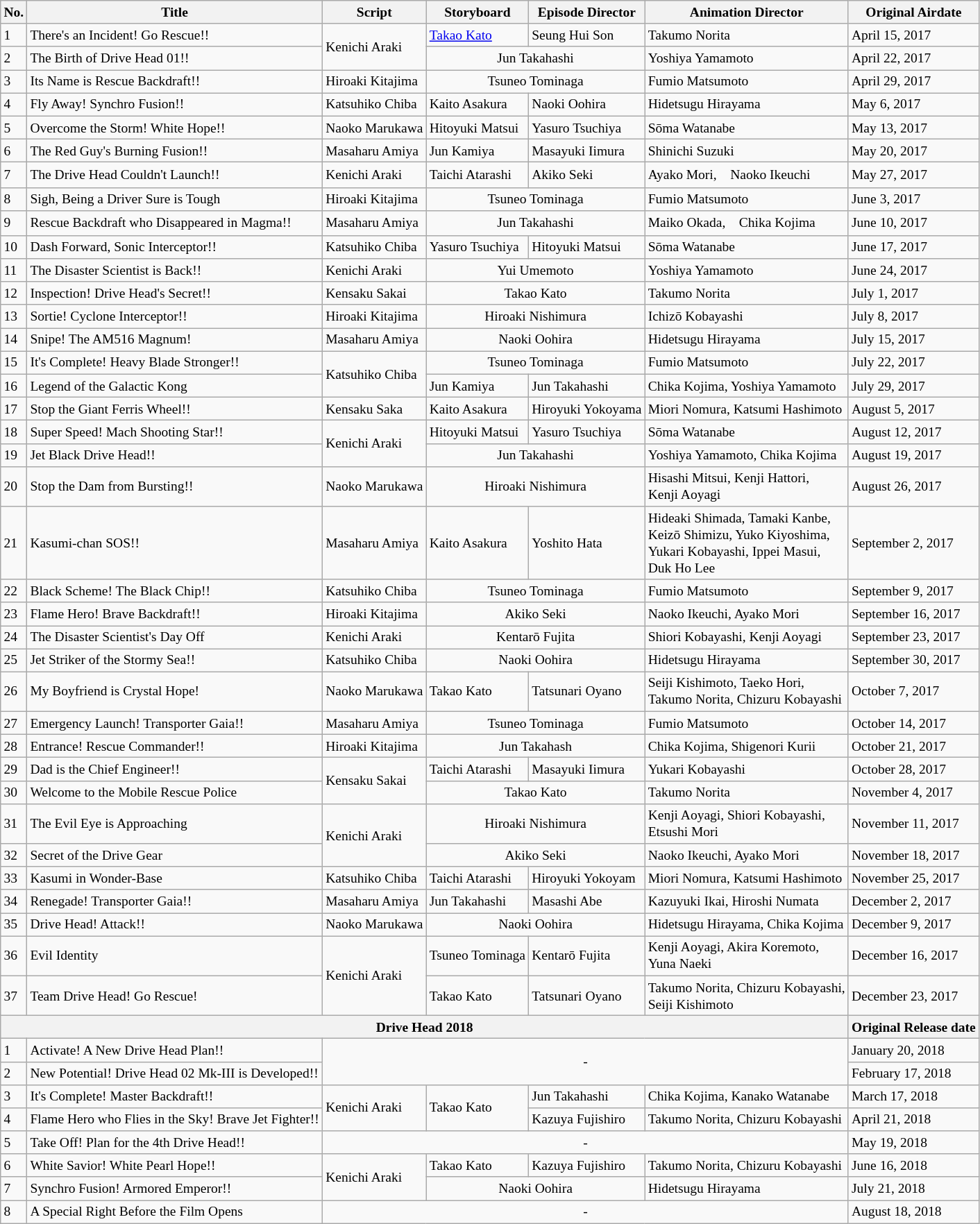<table class="wikitable" style="font-size:small" border="1">
<tr>
<th>No.</th>
<th>Title</th>
<th>Script</th>
<th>Storyboard</th>
<th>Episode Director</th>
<th>Animation Director</th>
<th>Original Airdate</th>
</tr>
<tr>
<td>1</td>
<td>There's an Incident! Go Rescue!!</td>
<td rowspan="2">Kenichi Araki</td>
<td><a href='#'>Takao Kato</a></td>
<td>Seung Hui Son</td>
<td>Takumo Norita</td>
<td>April 15, 2017</td>
</tr>
<tr>
<td>2</td>
<td>The Birth of Drive Head 01!!</td>
<td colspan="2" style="text-align:center">Jun Takahashi</td>
<td>Yoshiya Yamamoto</td>
<td>April 22, 2017</td>
</tr>
<tr>
<td>3</td>
<td>Its Name is Rescue Backdraft!!</td>
<td>Hiroaki Kitajima</td>
<td colspan="2" style="text-align:center">Tsuneo Tominaga</td>
<td>Fumio Matsumoto</td>
<td>April 29, 2017</td>
</tr>
<tr>
<td>4</td>
<td>Fly Away! Synchro Fusion!!</td>
<td>Katsuhiko Chiba</td>
<td>Kaito Asakura</td>
<td>Naoki Oohira</td>
<td>Hidetsugu Hirayama</td>
<td>May 6, 2017</td>
</tr>
<tr>
<td>5</td>
<td>Overcome the Storm! White Hope!!</td>
<td>Naoko Marukawa</td>
<td>Hitoyuki Matsui</td>
<td>Yasuro Tsuchiya</td>
<td>Sōma Watanabe</td>
<td>May 13, 2017</td>
</tr>
<tr>
<td>6</td>
<td>The Red Guy's Burning Fusion!!</td>
<td>Masaharu Amiya</td>
<td>Jun Kamiya</td>
<td>Masayuki Iimura</td>
<td>Shinichi Suzuki</td>
<td>May 20, 2017</td>
</tr>
<tr>
<td>7</td>
<td>The Drive Head Couldn't Launch!!</td>
<td>Kenichi Araki</td>
<td>Taichi Atarashi</td>
<td>Akiko Seki</td>
<td>Ayako Mori,　Naoko Ikeuchi</td>
<td>May 27, 2017</td>
</tr>
<tr>
<td>8</td>
<td>Sigh, Being a Driver Sure is Tough</td>
<td>Hiroaki Kitajima</td>
<td colspan="2" style="text-align:center">Tsuneo Tominaga</td>
<td>Fumio Matsumoto</td>
<td>June 3, 2017</td>
</tr>
<tr>
<td>9</td>
<td>Rescue Backdraft who Disappeared in Magma!!</td>
<td>Masaharu Amiya</td>
<td colspan="2" style="text-align:center">Jun Takahashi</td>
<td>Maiko Okada,　Chika Kojima</td>
<td>June 10, 2017</td>
</tr>
<tr>
<td>10</td>
<td>Dash Forward, Sonic Interceptor!!</td>
<td>Katsuhiko Chiba</td>
<td>Yasuro Tsuchiya</td>
<td>Hitoyuki Matsui</td>
<td>Sōma Watanabe</td>
<td>June 17, 2017</td>
</tr>
<tr>
<td>11</td>
<td>The Disaster Scientist is Back!!</td>
<td>Kenichi Araki</td>
<td colspan="2" style="text-align:center">Yui Umemoto</td>
<td>Yoshiya Yamamoto</td>
<td>June 24, 2017</td>
</tr>
<tr>
<td>12</td>
<td>Inspection! Drive Head's Secret!!</td>
<td>Kensaku Sakai</td>
<td colspan="2" style="text-align:center">Takao Kato</td>
<td>Takumo Norita</td>
<td>July 1, 2017</td>
</tr>
<tr>
<td>13</td>
<td>Sortie! Cyclone Interceptor!!</td>
<td>Hiroaki Kitajima</td>
<td colspan="2" style="text-align:center">Hiroaki Nishimura</td>
<td>Ichizō Kobayashi</td>
<td>July 8, 2017</td>
</tr>
<tr>
<td>14</td>
<td>Snipe! The AM516 Magnum!</td>
<td>Masaharu Amiya</td>
<td colspan="2" style="text-align:center">Naoki Oohira</td>
<td>Hidetsugu Hirayama</td>
<td>July 15, 2017</td>
</tr>
<tr>
<td>15</td>
<td>It's Complete! Heavy Blade Stronger!!</td>
<td rowspan="2">Katsuhiko Chiba</td>
<td colspan="2" style="text-align:center">Tsuneo Tominaga</td>
<td>Fumio Matsumoto</td>
<td>July 22, 2017</td>
</tr>
<tr>
<td>16</td>
<td>Legend of the Galactic Kong</td>
<td>Jun Kamiya</td>
<td>Jun Takahashi</td>
<td>Chika Kojima, Yoshiya Yamamoto</td>
<td>July 29, 2017</td>
</tr>
<tr>
<td>17</td>
<td>Stop the Giant Ferris Wheel!!</td>
<td>Kensaku Saka</td>
<td>Kaito Asakura</td>
<td>Hiroyuki Yokoyama</td>
<td>Miori Nomura, Katsumi Hashimoto</td>
<td>August 5, 2017</td>
</tr>
<tr>
<td>18</td>
<td>Super Speed! Mach Shooting Star!!</td>
<td rowspan="2">Kenichi Araki</td>
<td>Hitoyuki Matsui</td>
<td>Yasuro Tsuchiya</td>
<td>Sōma Watanabe</td>
<td>August 12, 2017</td>
</tr>
<tr>
<td>19</td>
<td>Jet Black Drive Head!!</td>
<td colspan="2" style="text-align:center">Jun Takahashi</td>
<td>Yoshiya Yamamoto, Chika Kojima</td>
<td>August 19, 2017</td>
</tr>
<tr>
<td>20</td>
<td>Stop the Dam from Bursting!!</td>
<td>Naoko Marukawa</td>
<td colspan="2" style="text-align:center">Hiroaki Nishimura</td>
<td>Hisashi Mitsui, Kenji Hattori, <br>Kenji Aoyagi</td>
<td>August 26, 2017</td>
</tr>
<tr>
<td>21</td>
<td>Kasumi-chan SOS!!</td>
<td>Masaharu Amiya</td>
<td>Kaito Asakura</td>
<td>Yoshito Hata</td>
<td>Hideaki Shimada, Tamaki Kanbe, <br>Keizō Shimizu, Yuko Kiyoshima, <br>Yukari Kobayashi, Ippei Masui, <br>Duk Ho Lee</td>
<td>September 2, 2017</td>
</tr>
<tr>
<td>22</td>
<td>Black Scheme! The Black Chip!!</td>
<td>Katsuhiko Chiba</td>
<td colspan="2" style="text-align:center">Tsuneo Tominaga</td>
<td>Fumio Matsumoto</td>
<td>September 9, 2017</td>
</tr>
<tr>
<td>23</td>
<td>Flame Hero! Brave Backdraft!!</td>
<td>Hiroaki Kitajima</td>
<td colspan="2" style="text-align:center">Akiko Seki</td>
<td>Naoko Ikeuchi, Ayako Mori</td>
<td>September 16, 2017</td>
</tr>
<tr>
<td>24</td>
<td>The Disaster Scientist's Day Off</td>
<td>Kenichi Araki</td>
<td colspan="2" style="text-align:center">Kentarō Fujita</td>
<td>Shiori Kobayashi, Kenji Aoyagi</td>
<td>September 23, 2017</td>
</tr>
<tr>
<td>25</td>
<td>Jet Striker of the Stormy Sea!!</td>
<td>Katsuhiko Chiba</td>
<td colspan="2" style="text-align:center">Naoki Oohira</td>
<td>Hidetsugu Hirayama</td>
<td>September 30, 2017</td>
</tr>
<tr>
<td>26</td>
<td>My Boyfriend is Crystal Hope!</td>
<td>Naoko Marukawa</td>
<td>Takao Kato</td>
<td>Tatsunari Oyano</td>
<td>Seiji Kishimoto, Taeko Hori, <br>Takumo Norita, Chizuru Kobayashi</td>
<td>October 7, 2017</td>
</tr>
<tr>
<td>27</td>
<td>Emergency Launch! Transporter Gaia!!</td>
<td>Masaharu Amiya</td>
<td colspan="2" style="text-align:center">Tsuneo Tominaga</td>
<td>Fumio Matsumoto</td>
<td>October 14, 2017</td>
</tr>
<tr>
<td>28</td>
<td>Entrance! Rescue Commander!!</td>
<td>Hiroaki Kitajima</td>
<td colspan="2" style="text-align:center">Jun Takahash</td>
<td>Chika Kojima, Shigenori Kurii</td>
<td>October 21, 2017</td>
</tr>
<tr>
<td>29</td>
<td>Dad is the Chief Engineer!!</td>
<td rowspan="2">Kensaku Sakai</td>
<td>Taichi Atarashi</td>
<td>Masayuki Iimura</td>
<td>Yukari Kobayashi</td>
<td>October 28, 2017</td>
</tr>
<tr>
<td>30</td>
<td>Welcome to the Mobile Rescue Police</td>
<td colspan="2" style="text-align:center">Takao Kato</td>
<td>Takumo Norita</td>
<td>November 4, 2017</td>
</tr>
<tr>
<td>31</td>
<td>The Evil Eye is Approaching</td>
<td rowspan="2">Kenichi Araki</td>
<td colspan="2" style="text-align:center">Hiroaki Nishimura</td>
<td>Kenji Aoyagi, Shiori Kobayashi, <br>Etsushi Mori</td>
<td>November 11, 2017</td>
</tr>
<tr>
<td>32</td>
<td>Secret of the Drive Gear</td>
<td colspan="2" style="text-align:center">Akiko Seki</td>
<td>Naoko Ikeuchi, Ayako Mori</td>
<td>November 18, 2017</td>
</tr>
<tr>
<td>33</td>
<td>Kasumi in Wonder-Base</td>
<td>Katsuhiko Chiba</td>
<td>Taichi Atarashi</td>
<td>Hiroyuki Yokoyam</td>
<td>Miori Nomura, Katsumi Hashimoto</td>
<td>November 25, 2017</td>
</tr>
<tr>
<td>34</td>
<td>Renegade! Transporter Gaia!!</td>
<td>Masaharu Amiya</td>
<td>Jun Takahashi</td>
<td>Masashi Abe</td>
<td>Kazuyuki Ikai, Hiroshi Numata</td>
<td>December 2, 2017</td>
</tr>
<tr>
<td>35</td>
<td>Drive Head! Attack!!</td>
<td>Naoko Marukawa</td>
<td colspan="2" style="text-align:center">Naoki Oohira</td>
<td>Hidetsugu Hirayama, Chika Kojima</td>
<td>December 9, 2017</td>
</tr>
<tr>
<td>36</td>
<td>Evil Identity</td>
<td rowspan="2">Kenichi Araki</td>
<td>Tsuneo Tominaga</td>
<td>Kentarō Fujita</td>
<td>Kenji Aoyagi, Akira Koremoto, <br>Yuna Naeki</td>
<td>December 16, 2017</td>
</tr>
<tr>
<td>37</td>
<td>Team Drive Head! Go Rescue!</td>
<td>Takao Kato</td>
<td>Tatsunari Oyano</td>
<td>Takumo Norita, Chizuru Kobayashi, <br>Seiji Kishimoto</td>
<td>December 23, 2017</td>
</tr>
<tr>
<th colspan="6">Drive Head 2018</th>
<th>Original Release date</th>
</tr>
<tr>
<td>1</td>
<td>Activate! A New Drive Head Plan!!</td>
<td rowspan="2" colspan="4" style="text-align:center">-</td>
<td>January 20, 2018</td>
</tr>
<tr>
<td>2</td>
<td>New Potential! Drive Head 02 Mk-III is Developed!!</td>
<td>February 17, 2018</td>
</tr>
<tr>
<td>3</td>
<td>It's Complete! Master Backdraft!!</td>
<td rowspan="2">Kenichi Araki</td>
<td rowspan="2">Takao Kato</td>
<td>Jun Takahashi</td>
<td>Chika Kojima, Kanako Watanabe</td>
<td>March 17, 2018</td>
</tr>
<tr>
<td>4</td>
<td>Flame Hero who Flies in the Sky! Brave Jet Fighter!!</td>
<td>Kazuya Fujishiro</td>
<td>Takumo Norita, Chizuru Kobayashi</td>
<td>April 21, 2018</td>
</tr>
<tr>
<td>5</td>
<td>Take Off! Plan for the 4th Drive Head!!</td>
<td colspan="4" style="text-align:center">-</td>
<td>May 19, 2018</td>
</tr>
<tr>
<td>6</td>
<td>White Savior! White Pearl Hope!!</td>
<td rowspan="2">Kenichi Araki</td>
<td>Takao Kato</td>
<td>Kazuya Fujishiro</td>
<td>Takumo Norita, Chizuru Kobayashi</td>
<td>June 16, 2018</td>
</tr>
<tr>
<td>7</td>
<td>Synchro Fusion! Armored Emperor!!</td>
<td colspan="2" style="text-align:center">Naoki Oohira</td>
<td>Hidetsugu Hirayama</td>
<td>July 21, 2018</td>
</tr>
<tr>
<td>8</td>
<td>A Special Right Before the Film Opens</td>
<td rowspan="2" colspan="4" style="text-align:center">-</td>
<td>August 18, 2018</td>
</tr>
</table>
